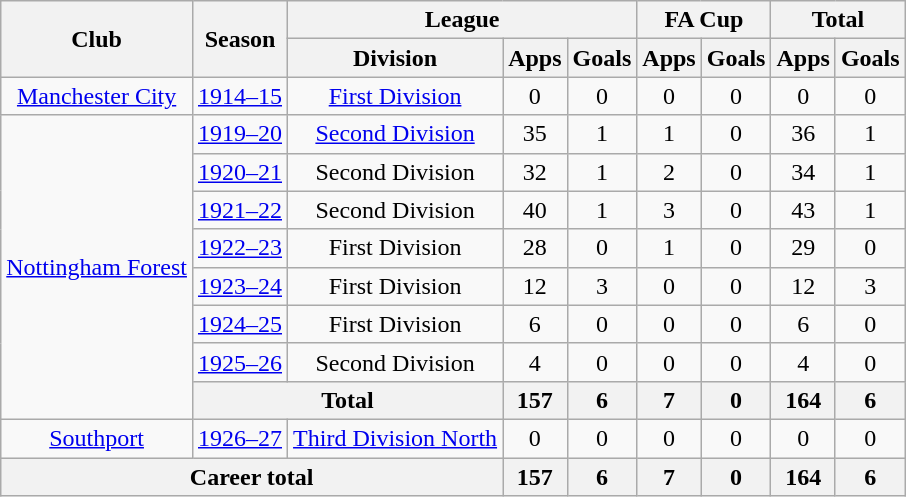<table class="wikitable" style="text-align: center;">
<tr>
<th rowspan="2">Club</th>
<th rowspan="2">Season</th>
<th colspan="3">League</th>
<th colspan="2">FA Cup</th>
<th colspan="2">Total</th>
</tr>
<tr>
<th>Division</th>
<th>Apps</th>
<th>Goals</th>
<th>Apps</th>
<th>Goals</th>
<th>Apps</th>
<th>Goals</th>
</tr>
<tr>
<td><a href='#'>Manchester City</a></td>
<td><a href='#'>1914–15</a></td>
<td><a href='#'>First Division</a></td>
<td>0</td>
<td>0</td>
<td>0</td>
<td>0</td>
<td>0</td>
<td>0</td>
</tr>
<tr>
<td rowspan="8"><a href='#'>Nottingham Forest</a></td>
<td><a href='#'>1919–20</a></td>
<td><a href='#'>Second Division</a></td>
<td>35</td>
<td>1</td>
<td>1</td>
<td>0</td>
<td>36</td>
<td>1</td>
</tr>
<tr>
<td><a href='#'>1920–21</a></td>
<td>Second Division</td>
<td>32</td>
<td>1</td>
<td>2</td>
<td>0</td>
<td>34</td>
<td>1</td>
</tr>
<tr>
<td><a href='#'>1921–22</a></td>
<td>Second Division</td>
<td>40</td>
<td>1</td>
<td>3</td>
<td>0</td>
<td>43</td>
<td>1</td>
</tr>
<tr>
<td><a href='#'>1922–23</a></td>
<td>First Division</td>
<td>28</td>
<td>0</td>
<td>1</td>
<td>0</td>
<td>29</td>
<td>0</td>
</tr>
<tr>
<td><a href='#'>1923–24</a></td>
<td>First Division</td>
<td>12</td>
<td>3</td>
<td>0</td>
<td>0</td>
<td>12</td>
<td>3</td>
</tr>
<tr>
<td><a href='#'>1924–25</a></td>
<td>First Division</td>
<td>6</td>
<td>0</td>
<td>0</td>
<td>0</td>
<td>6</td>
<td>0</td>
</tr>
<tr>
<td><a href='#'>1925–26</a></td>
<td>Second Division</td>
<td>4</td>
<td>0</td>
<td>0</td>
<td>0</td>
<td>4</td>
<td>0</td>
</tr>
<tr>
<th colspan="2">Total</th>
<th>157</th>
<th>6</th>
<th>7</th>
<th>0</th>
<th>164</th>
<th>6</th>
</tr>
<tr>
<td><a href='#'>Southport</a></td>
<td><a href='#'>1926–27</a></td>
<td><a href='#'>Third Division North</a></td>
<td>0</td>
<td>0</td>
<td>0</td>
<td>0</td>
<td>0</td>
<td>0</td>
</tr>
<tr>
<th colspan="3">Career total</th>
<th>157</th>
<th>6</th>
<th>7</th>
<th>0</th>
<th>164</th>
<th>6</th>
</tr>
</table>
